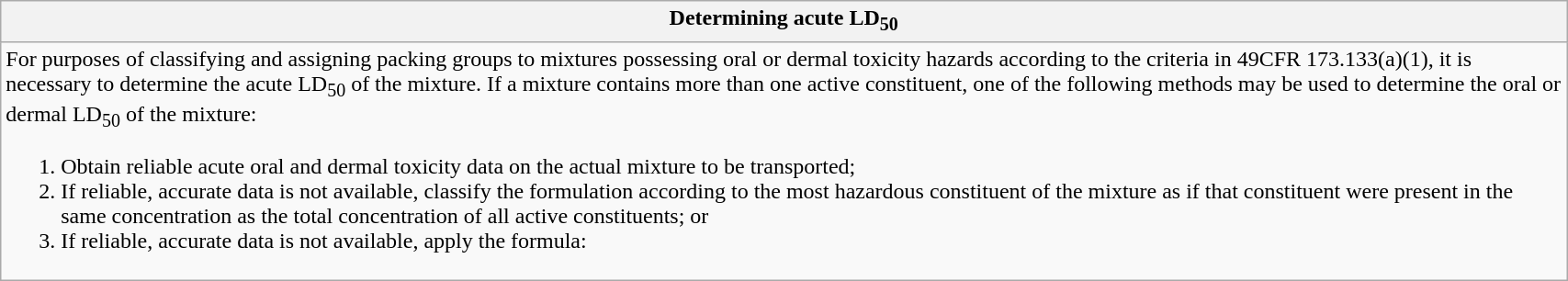<table class=wikitable width=90% align=center>
<tr>
<th>Determining acute LD<sub>50</sub></th>
</tr>
<tr>
<td>For purposes of classifying and assigning packing groups to mixtures possessing oral or dermal toxicity hazards according to the criteria in 49CFR 173.133(a)(1), it is necessary to determine the acute LD<sub>50</sub> of the mixture. If a mixture contains more than one active constituent, one of the following methods may be used to determine the oral or dermal LD<sub>50</sub> of the mixture:<br><ol><li>Obtain reliable acute oral and dermal toxicity data on the actual mixture to be transported;</li><li>If reliable, accurate data is not available, classify the formulation according to the most hazardous constituent of the mixture as if that constituent were present in the same concentration as the total concentration of all active constituents; or</li><li>If reliable, accurate data is not available, apply the formula:</li></ol></td>
</tr>
</table>
